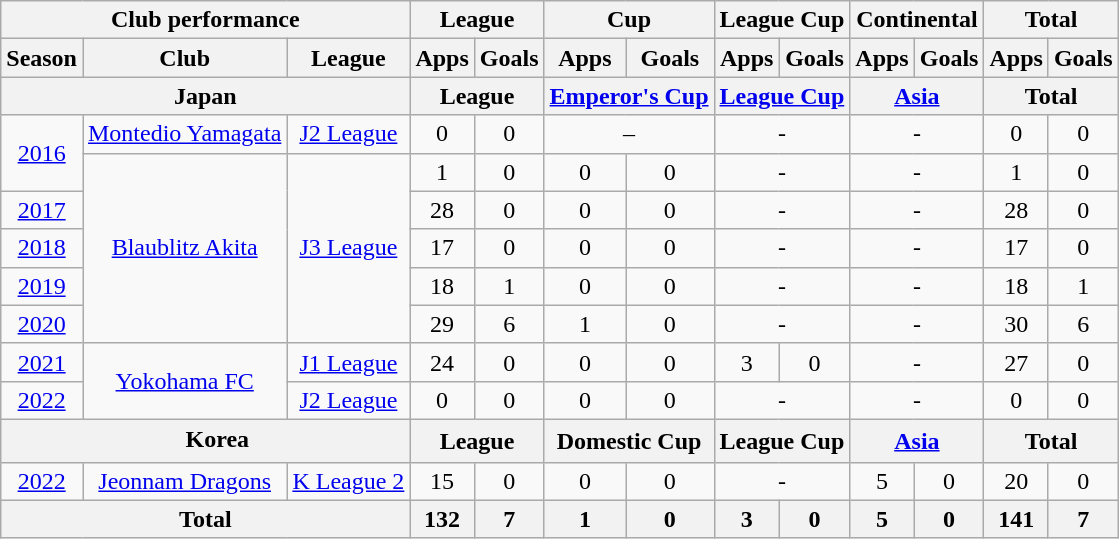<table class="wikitable" style="text-align:center;">
<tr>
<th colspan=3>Club performance</th>
<th colspan=2>League</th>
<th colspan=2>Cup</th>
<th colspan=2>League Cup</th>
<th colspan=2>Continental</th>
<th colspan=2>Total</th>
</tr>
<tr>
<th>Season</th>
<th>Club</th>
<th>League</th>
<th>Apps</th>
<th>Goals</th>
<th>Apps</th>
<th>Goals</th>
<th>Apps</th>
<th>Goals</th>
<th>Apps</th>
<th>Goals</th>
<th>Apps</th>
<th>Goals</th>
</tr>
<tr>
<th colspan=3>Japan</th>
<th colspan=2>League</th>
<th colspan=2><a href='#'>Emperor's Cup</a></th>
<th colspan=2><a href='#'>League Cup</a></th>
<th colspan=2><a href='#'>Asia</a></th>
<th colspan=2>Total</th>
</tr>
<tr>
<td rowspan="2"><a href='#'>2016</a></td>
<td><a href='#'>Montedio Yamagata</a></td>
<td><a href='#'>J2 League</a></td>
<td>0</td>
<td>0</td>
<td colspan="2">–</td>
<td colspan=2>-</td>
<td colspan=2>-</td>
<td>0</td>
<td>0</td>
</tr>
<tr>
<td rowspan="5"><a href='#'>Blaublitz Akita</a></td>
<td rowspan="5"><a href='#'>J3 League</a></td>
<td>1</td>
<td>0</td>
<td>0</td>
<td>0</td>
<td colspan=2>-</td>
<td colspan=2>-</td>
<td>1</td>
<td>0</td>
</tr>
<tr>
<td><a href='#'>2017</a></td>
<td>28</td>
<td>0</td>
<td>0</td>
<td>0</td>
<td colspan=2>-</td>
<td colspan=2>-</td>
<td>28</td>
<td>0</td>
</tr>
<tr>
<td><a href='#'>2018</a></td>
<td>17</td>
<td>0</td>
<td>0</td>
<td>0</td>
<td colspan=2>-</td>
<td colspan=2>-</td>
<td>17</td>
<td>0</td>
</tr>
<tr>
<td><a href='#'>2019</a></td>
<td>18</td>
<td>1</td>
<td>0</td>
<td>0</td>
<td colspan=2>-</td>
<td colspan=2>-</td>
<td>18</td>
<td>1</td>
</tr>
<tr>
<td><a href='#'>2020</a></td>
<td>29</td>
<td>6</td>
<td>1</td>
<td>0</td>
<td colspan=2>-</td>
<td colspan=2>-</td>
<td>30</td>
<td>6</td>
</tr>
<tr>
<td><a href='#'>2021</a></td>
<td rowspan="2"><a href='#'>Yokohama FC</a></td>
<td rowspan="1"><a href='#'>J1 League</a></td>
<td>24</td>
<td>0</td>
<td>0</td>
<td>0</td>
<td>3</td>
<td>0</td>
<td colspan=2>-</td>
<td>27</td>
<td>0</td>
</tr>
<tr>
<td><a href='#'>2022</a></td>
<td rowspan="1"><a href='#'>J2 League</a></td>
<td>0</td>
<td>0</td>
<td>0</td>
<td>0</td>
<td colspan=2>-</td>
<td colspan=2>-</td>
<td>0</td>
<td>0</td>
</tr>
<tr>
<th colspan=3>　Korea</th>
<th colspan=2>League</th>
<th colspan=2>Domestic Cup</th>
<th colspan=2>League Cup</th>
<th colspan=2><a href='#'>Asia</a></th>
<th colspan=2>Total</th>
</tr>
<tr>
<td><a href='#'>2022</a></td>
<td><a href='#'>Jeonnam Dragons</a></td>
<td rowspan="1"><a href='#'>K League 2</a></td>
<td>15</td>
<td>0</td>
<td>0</td>
<td>0</td>
<td colspan=2>-</td>
<td>5</td>
<td>0</td>
<td>20</td>
<td>0</td>
</tr>
<tr>
<th colspan=3>Total</th>
<th>132</th>
<th>7</th>
<th>1</th>
<th>0</th>
<th>3</th>
<th>0</th>
<th>5</th>
<th>0</th>
<th>141</th>
<th>7</th>
</tr>
</table>
